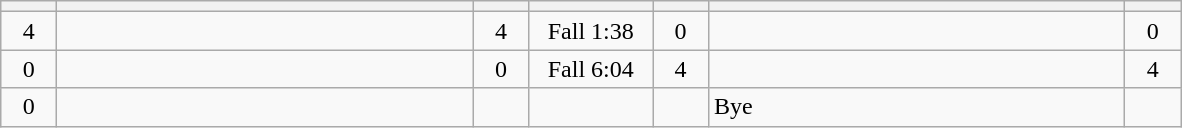<table class="wikitable" style="text-align: center;">
<tr>
<th width=30></th>
<th width=270></th>
<th width=30></th>
<th width=75></th>
<th width=30></th>
<th width=270></th>
<th width=30></th>
</tr>
<tr>
<td>4</td>
<td align=left></td>
<td>4</td>
<td>Fall 1:38</td>
<td>0</td>
<td align=left><strong></strong></td>
<td>0</td>
</tr>
<tr>
<td>0</td>
<td align=left><strong></strong></td>
<td>0</td>
<td>Fall 6:04</td>
<td>4</td>
<td align=left></td>
<td>4</td>
</tr>
<tr>
<td>0</td>
<td align=left><strong></strong></td>
<td></td>
<td></td>
<td></td>
<td align=left>Bye</td>
<td></td>
</tr>
</table>
